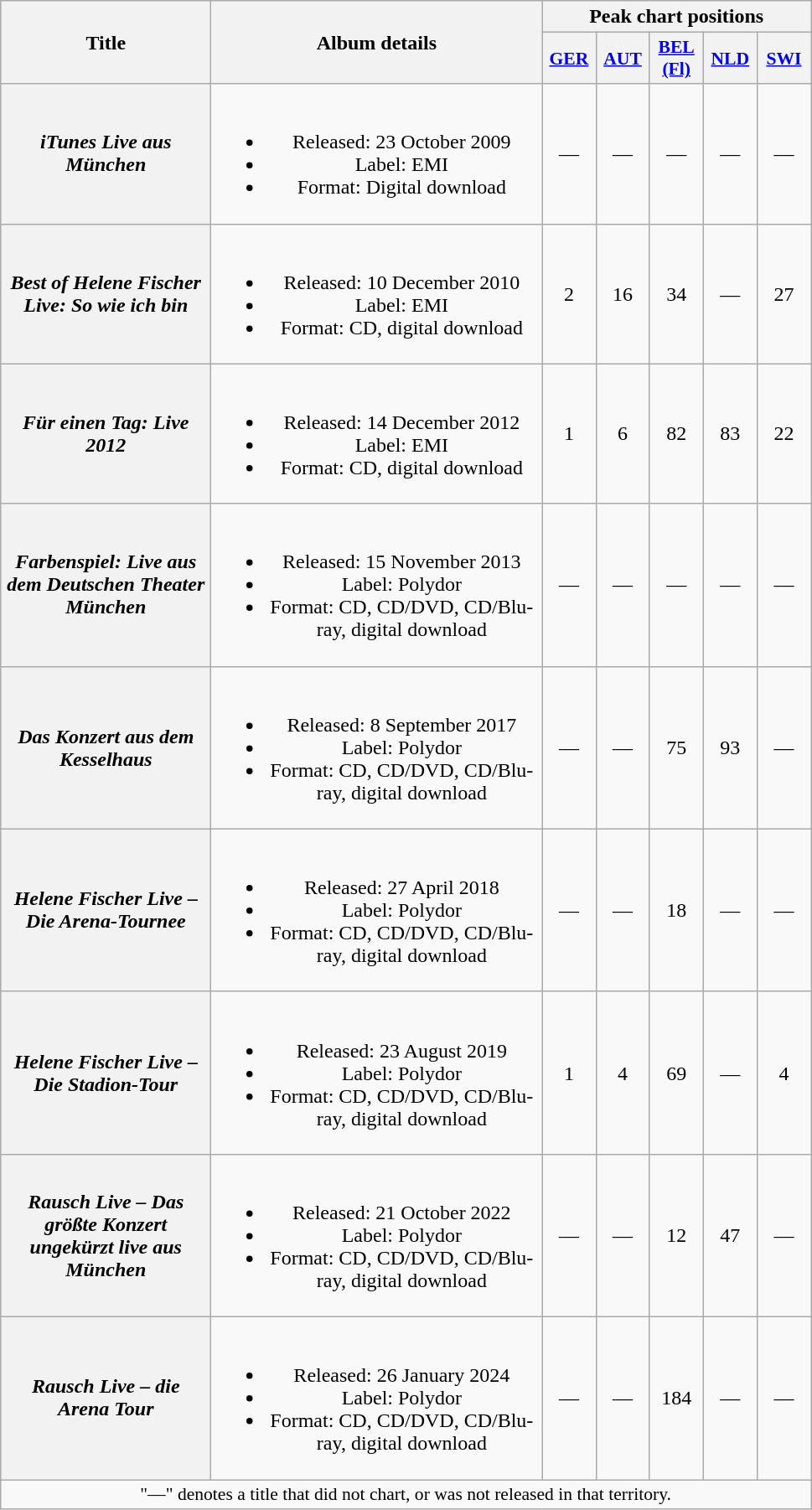<table class="wikitable plainrowheaders" style="text-align:center;">
<tr>
<th scope="col" rowspan="2" style="width:10em;">Title</th>
<th scope="col" rowspan="2" style="width:16em;">Album details</th>
<th scope="col" colspan="5">Peak chart positions</th>
</tr>
<tr>
<th scope="col" style="width:2.5em;font-size:90%;"><a href='#'>GER</a><br></th>
<th scope="col" style="width:2.5em;font-size:90%;"><a href='#'>AUT</a><br></th>
<th scope="col" style="width:2.5em;font-size:90%;"><a href='#'>BEL<br>(Fl)</a><br></th>
<th scope="col" style="width:2.5em;font-size:90%;"><a href='#'>NLD</a><br></th>
<th scope="col" style="width:2.5em;font-size:90%;"><a href='#'>SWI</a><br></th>
</tr>
<tr>
<th scope="row"><em>iTunes Live aus München</em></th>
<td><br><ul><li>Released: 23 October 2009</li><li>Label: EMI</li><li>Format: Digital download</li></ul></td>
<td>—</td>
<td>—</td>
<td>—</td>
<td>—</td>
<td>—</td>
</tr>
<tr>
<th scope="row"><em>Best of Helene Fischer Live: So wie ich bin</em></th>
<td><br><ul><li>Released: 10 December 2010</li><li>Label: EMI</li><li>Format: CD, digital download</li></ul></td>
<td>2</td>
<td>16</td>
<td>34</td>
<td>—</td>
<td>27</td>
</tr>
<tr>
<th scope="row"><em>Für einen Tag: Live 2012</em></th>
<td><br><ul><li>Released: 14 December 2012</li><li>Label: EMI</li><li>Format: CD, digital download</li></ul></td>
<td>1</td>
<td>6</td>
<td>82</td>
<td>83</td>
<td>22</td>
</tr>
<tr>
<th scope="row"><em>Farbenspiel: Live aus dem Deutschen Theater München</em></th>
<td><br><ul><li>Released: 15 November 2013</li><li>Label: Polydor</li><li>Format: CD, CD/DVD, CD/Blu-ray, digital download</li></ul></td>
<td>—</td>
<td>—</td>
<td>—</td>
<td>—</td>
<td>—</td>
</tr>
<tr>
<th scope="row"><em>Das Konzert aus dem Kesselhaus</em></th>
<td><br><ul><li>Released: 8 September 2017</li><li>Label: Polydor</li><li>Format: CD, CD/DVD, CD/Blu-ray, digital download</li></ul></td>
<td>—</td>
<td>—</td>
<td>75</td>
<td>93</td>
<td>—</td>
</tr>
<tr>
<th scope="row"><em>Helene Fischer Live – Die Arena-Tournee</em></th>
<td><br><ul><li>Released: 27 April 2018</li><li>Label: Polydor</li><li>Format: CD, CD/DVD, CD/Blu-ray, digital download</li></ul></td>
<td>—</td>
<td>—</td>
<td>18</td>
<td>—</td>
<td>—</td>
</tr>
<tr>
<th scope="row"><em>Helene Fischer Live – Die Stadion-Tour</em></th>
<td><br><ul><li>Released: 23 August 2019</li><li>Label: Polydor</li><li>Format: CD, CD/DVD, CD/Blu-ray, digital download</li></ul></td>
<td>1</td>
<td>4</td>
<td>69</td>
<td>—</td>
<td>4</td>
</tr>
<tr>
<th scope="row"><em>Rausch Live – Das größte Konzert ungekürzt live aus München</em></th>
<td><br><ul><li>Released: 21 October 2022</li><li>Label: Polydor</li><li>Format: CD, CD/DVD, CD/Blu-ray, digital download</li></ul></td>
<td>—</td>
<td>—</td>
<td>12</td>
<td>47</td>
<td>—</td>
</tr>
<tr>
<th scope="row"><em>Rausch Live – die Arena Tour</em></th>
<td><br><ul><li>Released: 26 January 2024</li><li>Label: Polydor</li><li>Format: CD, CD/DVD, CD/Blu-ray, digital download</li></ul></td>
<td>—</td>
<td>—</td>
<td>184</td>
<td>—</td>
<td>—</td>
</tr>
<tr>
<td colspan="7" style="font-size:90%">"—" denotes a title that did not chart, or was not released in that territory.</td>
</tr>
</table>
